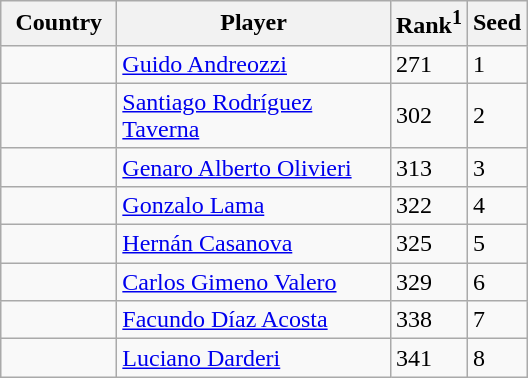<table class="sortable wikitable">
<tr>
<th width="70">Country</th>
<th width="175">Player</th>
<th>Rank<sup>1</sup></th>
<th>Seed</th>
</tr>
<tr>
<td></td>
<td><a href='#'>Guido Andreozzi</a></td>
<td>271</td>
<td>1</td>
</tr>
<tr>
<td></td>
<td><a href='#'>Santiago Rodríguez Taverna</a></td>
<td>302</td>
<td>2</td>
</tr>
<tr>
<td></td>
<td><a href='#'>Genaro Alberto Olivieri</a></td>
<td>313</td>
<td>3</td>
</tr>
<tr>
<td></td>
<td><a href='#'>Gonzalo Lama</a></td>
<td>322</td>
<td>4</td>
</tr>
<tr>
<td></td>
<td><a href='#'>Hernán Casanova</a></td>
<td>325</td>
<td>5</td>
</tr>
<tr>
<td></td>
<td><a href='#'>Carlos Gimeno Valero</a></td>
<td>329</td>
<td>6</td>
</tr>
<tr>
<td></td>
<td><a href='#'>Facundo Díaz Acosta</a></td>
<td>338</td>
<td>7</td>
</tr>
<tr>
<td></td>
<td><a href='#'>Luciano Darderi</a></td>
<td>341</td>
<td>8</td>
</tr>
</table>
